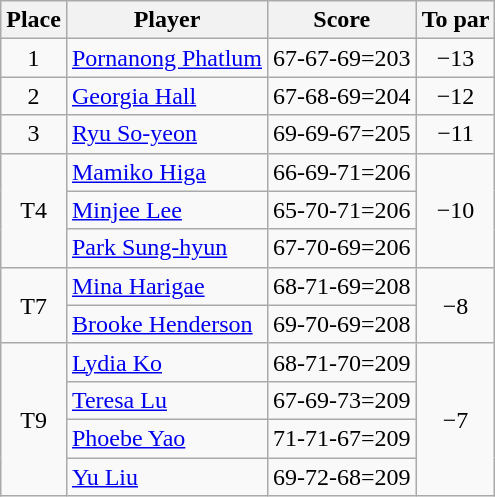<table class="wikitable">
<tr>
<th>Place</th>
<th>Player</th>
<th>Score</th>
<th>To par</th>
</tr>
<tr>
<td align=center>1</td>
<td> <a href='#'>Pornanong Phatlum</a></td>
<td>67-67-69=203</td>
<td align=center>−13</td>
</tr>
<tr>
<td align=center>2</td>
<td> <a href='#'>Georgia Hall</a></td>
<td>67-68-69=204</td>
<td align=center>−12</td>
</tr>
<tr>
<td align=center>3</td>
<td> <a href='#'>Ryu So-yeon</a></td>
<td>69-69-67=205</td>
<td align=center>−11</td>
</tr>
<tr>
<td align=center rowspan=3>T4</td>
<td> <a href='#'>Mamiko Higa</a></td>
<td>66-69-71=206</td>
<td align=center rowspan=3>−10</td>
</tr>
<tr>
<td> <a href='#'>Minjee Lee</a></td>
<td>65-70-71=206</td>
</tr>
<tr>
<td> <a href='#'>Park Sung-hyun</a></td>
<td>67-70-69=206</td>
</tr>
<tr>
<td align=center rowspan=2>T7</td>
<td> <a href='#'>Mina Harigae</a></td>
<td>68-71-69=208</td>
<td align=center rowspan=2>−8</td>
</tr>
<tr>
<td> <a href='#'>Brooke Henderson</a></td>
<td>69-70-69=208</td>
</tr>
<tr>
<td align=center rowspan=4>T9</td>
<td> <a href='#'>Lydia Ko</a></td>
<td>68-71-70=209</td>
<td align=center rowspan=4>−7</td>
</tr>
<tr>
<td> <a href='#'>Teresa Lu</a></td>
<td>67-69-73=209</td>
</tr>
<tr>
<td> <a href='#'>Phoebe Yao</a></td>
<td>71-71-67=209</td>
</tr>
<tr>
<td> <a href='#'>Yu Liu</a></td>
<td>69-72-68=209</td>
</tr>
</table>
